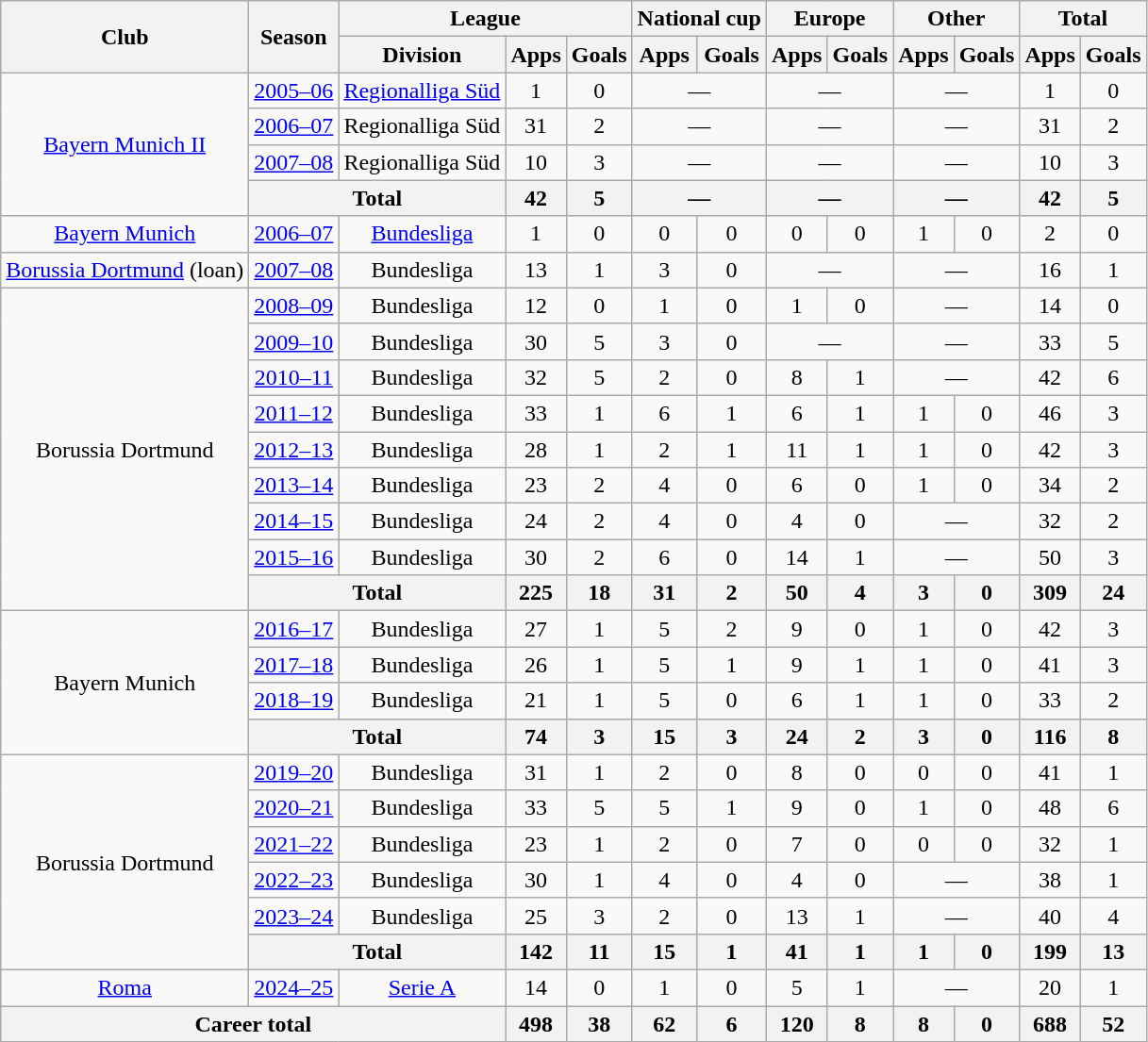<table class="wikitable" Style="text-align:center">
<tr>
<th rowspan="2">Club</th>
<th rowspan="2">Season</th>
<th colspan="3">League</th>
<th colspan="2">National cup</th>
<th colspan="2">Europe</th>
<th colspan="2">Other</th>
<th colspan="2">Total</th>
</tr>
<tr>
<th>Division</th>
<th>Apps</th>
<th>Goals</th>
<th>Apps</th>
<th>Goals</th>
<th>Apps</th>
<th>Goals</th>
<th>Apps</th>
<th>Goals</th>
<th>Apps</th>
<th>Goals</th>
</tr>
<tr>
<td rowspan="4"><a href='#'>Bayern Munich II</a></td>
<td><a href='#'>2005–06</a></td>
<td><a href='#'>Regionalliga Süd</a></td>
<td>1</td>
<td>0</td>
<td colspan="2">—</td>
<td colspan="2">—</td>
<td colspan="2">—</td>
<td>1</td>
<td>0</td>
</tr>
<tr>
<td><a href='#'>2006–07</a></td>
<td>Regionalliga Süd</td>
<td>31</td>
<td>2</td>
<td colspan="2">—</td>
<td colspan="2">—</td>
<td colspan="2">—</td>
<td>31</td>
<td>2</td>
</tr>
<tr>
<td><a href='#'>2007–08</a></td>
<td>Regionalliga Süd</td>
<td>10</td>
<td>3</td>
<td colspan="2">—</td>
<td colspan="2">—</td>
<td colspan="2">—</td>
<td>10</td>
<td>3</td>
</tr>
<tr>
<th colspan="2">Total</th>
<th>42</th>
<th>5</th>
<th colspan="2">—</th>
<th colspan="2">—</th>
<th colspan="2">—</th>
<th>42</th>
<th>5</th>
</tr>
<tr>
<td><a href='#'>Bayern Munich</a></td>
<td><a href='#'>2006–07</a></td>
<td><a href='#'>Bundesliga</a></td>
<td>1</td>
<td>0</td>
<td>0</td>
<td>0</td>
<td>0</td>
<td>0</td>
<td>1</td>
<td>0</td>
<td>2</td>
<td>0</td>
</tr>
<tr>
<td><a href='#'>Borussia Dortmund</a> (loan)</td>
<td><a href='#'>2007–08</a></td>
<td>Bundesliga</td>
<td>13</td>
<td>1</td>
<td>3</td>
<td>0</td>
<td colspan="2">—</td>
<td colspan="2">—</td>
<td>16</td>
<td>1</td>
</tr>
<tr>
<td rowspan="9">Borussia Dortmund</td>
<td><a href='#'>2008–09</a></td>
<td>Bundesliga</td>
<td>12</td>
<td>0</td>
<td>1</td>
<td>0</td>
<td>1</td>
<td>0</td>
<td colspan="2">—</td>
<td>14</td>
<td>0</td>
</tr>
<tr>
<td><a href='#'>2009–10</a></td>
<td>Bundesliga</td>
<td>30</td>
<td>5</td>
<td>3</td>
<td>0</td>
<td colspan="2">—</td>
<td colspan="2">—</td>
<td>33</td>
<td>5</td>
</tr>
<tr>
<td><a href='#'>2010–11</a></td>
<td>Bundesliga</td>
<td>32</td>
<td>5</td>
<td>2</td>
<td>0</td>
<td>8</td>
<td>1</td>
<td colspan="2">—</td>
<td>42</td>
<td>6</td>
</tr>
<tr>
<td><a href='#'>2011–12</a></td>
<td>Bundesliga</td>
<td>33</td>
<td>1</td>
<td>6</td>
<td>1</td>
<td>6</td>
<td>1</td>
<td>1</td>
<td>0</td>
<td>46</td>
<td>3</td>
</tr>
<tr>
<td><a href='#'>2012–13</a></td>
<td>Bundesliga</td>
<td>28</td>
<td>1</td>
<td>2</td>
<td>1</td>
<td>11</td>
<td>1</td>
<td>1</td>
<td>0</td>
<td>42</td>
<td>3</td>
</tr>
<tr>
<td><a href='#'>2013–14</a></td>
<td>Bundesliga</td>
<td>23</td>
<td>2</td>
<td>4</td>
<td>0</td>
<td>6</td>
<td>0</td>
<td>1</td>
<td>0</td>
<td>34</td>
<td>2</td>
</tr>
<tr>
<td><a href='#'>2014–15</a></td>
<td>Bundesliga</td>
<td>24</td>
<td>2</td>
<td>4</td>
<td>0</td>
<td>4</td>
<td>0</td>
<td colspan="2">—</td>
<td>32</td>
<td>2</td>
</tr>
<tr>
<td><a href='#'>2015–16</a></td>
<td>Bundesliga</td>
<td>30</td>
<td>2</td>
<td>6</td>
<td>0</td>
<td>14</td>
<td>1</td>
<td colspan="2">—</td>
<td>50</td>
<td>3</td>
</tr>
<tr>
<th colspan="2">Total</th>
<th>225</th>
<th>18</th>
<th>31</th>
<th>2</th>
<th>50</th>
<th>4</th>
<th>3</th>
<th>0</th>
<th>309</th>
<th>24</th>
</tr>
<tr>
<td rowspan="4">Bayern Munich</td>
<td><a href='#'>2016–17</a></td>
<td>Bundesliga</td>
<td>27</td>
<td>1</td>
<td>5</td>
<td>2</td>
<td>9</td>
<td>0</td>
<td>1</td>
<td>0</td>
<td>42</td>
<td>3</td>
</tr>
<tr>
<td><a href='#'>2017–18</a></td>
<td>Bundesliga</td>
<td>26</td>
<td>1</td>
<td>5</td>
<td>1</td>
<td>9</td>
<td>1</td>
<td>1</td>
<td>0</td>
<td>41</td>
<td>3</td>
</tr>
<tr>
<td><a href='#'>2018–19</a></td>
<td>Bundesliga</td>
<td>21</td>
<td>1</td>
<td>5</td>
<td>0</td>
<td>6</td>
<td>1</td>
<td>1</td>
<td>0</td>
<td>33</td>
<td>2</td>
</tr>
<tr>
<th colspan="2">Total</th>
<th>74</th>
<th>3</th>
<th>15</th>
<th>3</th>
<th>24</th>
<th>2</th>
<th>3</th>
<th>0</th>
<th>116</th>
<th>8</th>
</tr>
<tr>
<td rowspan="6">Borussia Dortmund</td>
<td><a href='#'>2019–20</a></td>
<td>Bundesliga</td>
<td>31</td>
<td>1</td>
<td>2</td>
<td>0</td>
<td>8</td>
<td>0</td>
<td>0</td>
<td>0</td>
<td>41</td>
<td>1</td>
</tr>
<tr>
<td><a href='#'>2020–21</a></td>
<td>Bundesliga</td>
<td>33</td>
<td>5</td>
<td>5</td>
<td>1</td>
<td>9</td>
<td>0</td>
<td>1</td>
<td>0</td>
<td>48</td>
<td>6</td>
</tr>
<tr>
<td><a href='#'>2021–22</a></td>
<td>Bundesliga</td>
<td>23</td>
<td>1</td>
<td>2</td>
<td>0</td>
<td>7</td>
<td>0</td>
<td>0</td>
<td>0</td>
<td>32</td>
<td>1</td>
</tr>
<tr>
<td><a href='#'>2022–23</a></td>
<td>Bundesliga</td>
<td>30</td>
<td>1</td>
<td>4</td>
<td>0</td>
<td>4</td>
<td>0</td>
<td colspan="2">—</td>
<td>38</td>
<td>1</td>
</tr>
<tr>
<td><a href='#'>2023–24</a></td>
<td>Bundesliga</td>
<td>25</td>
<td>3</td>
<td>2</td>
<td>0</td>
<td>13</td>
<td>1</td>
<td colspan="2">—</td>
<td>40</td>
<td>4</td>
</tr>
<tr>
<th colspan="2">Total</th>
<th>142</th>
<th>11</th>
<th>15</th>
<th>1</th>
<th>41</th>
<th>1</th>
<th>1</th>
<th>0</th>
<th>199</th>
<th>13</th>
</tr>
<tr>
<td><a href='#'>Roma</a></td>
<td><a href='#'>2024–25</a></td>
<td><a href='#'>Serie A</a></td>
<td>14</td>
<td>0</td>
<td>1</td>
<td>0</td>
<td>5</td>
<td>1</td>
<td colspan="2">—</td>
<td>20</td>
<td>1</td>
</tr>
<tr>
<th colspan="3">Career total</th>
<th>498</th>
<th>38</th>
<th>62</th>
<th>6</th>
<th>120</th>
<th>8</th>
<th>8</th>
<th>0</th>
<th>688</th>
<th>52</th>
</tr>
</table>
